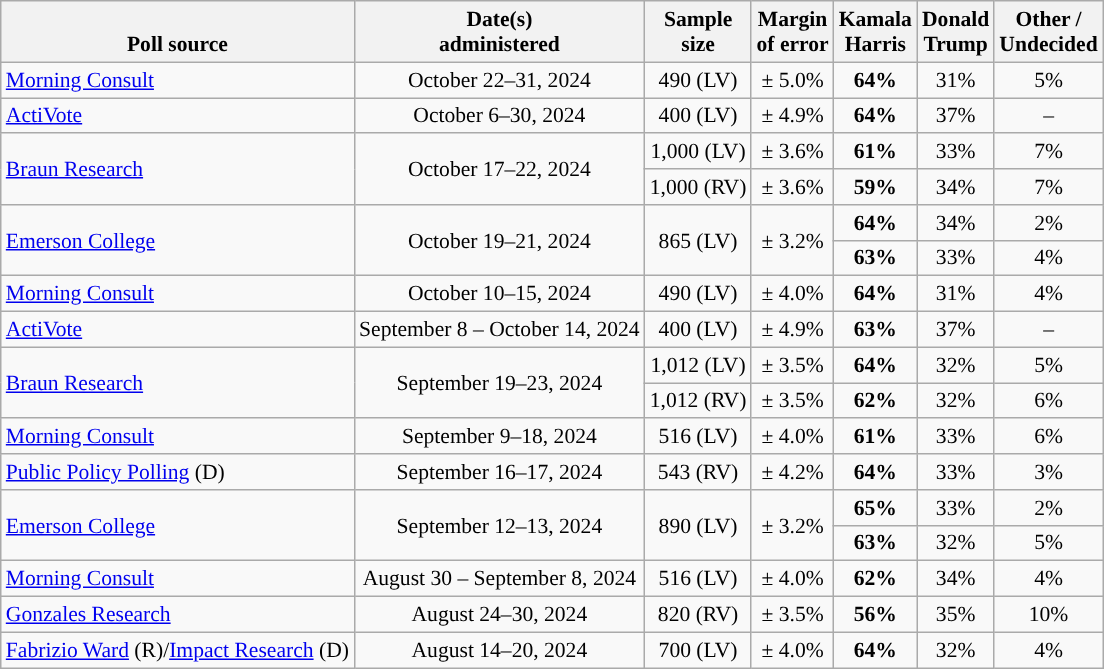<table class="wikitable sortable mw-datatable" style="font-size:90%;text-align:center;line-height:17px">
<tr valign=bottom>
<th>Poll source</th>
<th>Date(s)<br>administered</th>
<th>Sample<br>size</th>
<th>Margin<br>of error</th>
<th class="unsortable">Kamala<br>Harris<br></th>
<th class="unsortable">Donald<br>Trump<br></th>
<th class="unsortable">Other /<br>Undecided</th>
</tr>
<tr>
<td style="text-align:left;"><a href='#'>Morning Consult</a></td>
<td data-sort-value=2024-10-31>October 22–31, 2024</td>
<td>490 (LV)</td>
<td>± 5.0%</td>
<td style="color:black;background-color:"><strong>64%</strong></td>
<td>31%</td>
<td>5%</td>
</tr>
<tr>
<td style="text-align:left;"><a href='#'>ActiVote</a></td>
<td data-sort-value=2024-10-30>October 6–30, 2024</td>
<td>400 (LV)</td>
<td>± 4.9%</td>
<td style="color:black;background-color:"><strong>64%</strong></td>
<td>37%</td>
<td>–</td>
</tr>
<tr>
<td style="text-align:left;" rowspan="2"><a href='#'>Braun Research</a></td>
<td rowspan="2" data-sort-value=2024-10-22>October 17–22, 2024</td>
<td>1,000 (LV)</td>
<td>± 3.6%</td>
<td style="color:black;background-color:"><strong>61%</strong></td>
<td>33%</td>
<td>7%</td>
</tr>
<tr>
<td>1,000 (RV)</td>
<td>± 3.6%</td>
<td style="color:black;background-color:"><strong>59%</strong></td>
<td>34%</td>
<td>7%</td>
</tr>
<tr>
<td style="text-align:left;" rowspan=2><a href='#'>Emerson College</a></td>
<td rowspan=2 data-sort-value=2024-10-21>October 19–21, 2024</td>
<td rowspan=2>865 (LV)</td>
<td rowspan=2>± 3.2%</td>
<td style="color:black;background-color:"><strong>64%</strong></td>
<td>34%</td>
<td>2%</td>
</tr>
<tr>
<td style="color:black;background-color:"><strong>63%</strong></td>
<td>33%</td>
<td>4%</td>
</tr>
<tr>
<td style="text-align:left;"><a href='#'>Morning Consult</a></td>
<td data-sort-value=2024-10-15>October 10–15, 2024</td>
<td>490 (LV)</td>
<td>± 4.0%</td>
<td style="color:black;background-color:"><strong>64%</strong></td>
<td>31%</td>
<td>4%</td>
</tr>
<tr>
<td style="text-align:left;"><a href='#'>ActiVote</a></td>
<td data-sort-value=2024-10-14>September 8 – October 14, 2024</td>
<td>400 (LV)</td>
<td>± 4.9%</td>
<td style="color:black;background-color:"><strong>63%</strong></td>
<td>37%</td>
<td>–</td>
</tr>
<tr>
<td style="text-align:left;" rowspan="2"><a href='#'>Braun Research</a></td>
<td rowspan="2" data-sort-value=2024-09-23>September 19–23, 2024</td>
<td>1,012 (LV)</td>
<td>± 3.5%</td>
<td style="color:black;background-color:"><strong>64%</strong></td>
<td>32%</td>
<td>5%</td>
</tr>
<tr>
<td>1,012 (RV)</td>
<td>± 3.5%</td>
<td style="color:black;background-color:"><strong>62%</strong></td>
<td>32%</td>
<td>6%</td>
</tr>
<tr>
<td style="text-align:left;"><a href='#'>Morning Consult</a></td>
<td data-sort-value=2024-09-18>September 9–18, 2024</td>
<td>516 (LV)</td>
<td>± 4.0%</td>
<td style="color:black;background-color:"><strong>61%</strong></td>
<td>33%</td>
<td>6%</td>
</tr>
<tr>
<td style="text-align:left;"><a href='#'>Public Policy Polling</a> (D)</td>
<td data-sort-value=2024-09-17>September 16–17, 2024</td>
<td>543 (RV)</td>
<td>± 4.2%</td>
<td style="color:black;background-color:"><strong>64%</strong></td>
<td>33%</td>
<td>3%</td>
</tr>
<tr>
<td style="text-align:left;" rowspan=2><a href='#'>Emerson College</a></td>
<td data-sort-value=2024-09-13 rowspan=2>September 12–13, 2024</td>
<td rowspan=2>890 (LV)</td>
<td rowspan=2>± 3.2%</td>
<td style="color:black;background-color:"><strong>65%</strong></td>
<td>33%</td>
<td>2%</td>
</tr>
<tr>
<td style="color:black;background-color:"><strong>63%</strong></td>
<td>32%</td>
<td>5%</td>
</tr>
<tr>
<td style="text-align:left;"><a href='#'>Morning Consult</a></td>
<td data-sort-value=2024-09-08>August 30 – September 8, 2024</td>
<td>516 (LV)</td>
<td>± 4.0%</td>
<td style="color:black;background-color:"><strong>62%</strong></td>
<td>34%</td>
<td>4%</td>
</tr>
<tr>
<td style="text-align:left;"><a href='#'>Gonzales Research</a></td>
<td data-sort-value=2024-08-30>August 24–30, 2024</td>
<td>820 (RV)</td>
<td>± 3.5%</td>
<td style="color:black;background-color:"><strong>56%</strong></td>
<td>35%</td>
<td>10%</td>
</tr>
<tr>
<td style="text-align:left;"><a href='#'>Fabrizio Ward</a> (R)/<a href='#'>Impact Research</a> (D)</td>
<td data-sort-value=2024-08-20>August 14–20, 2024</td>
<td>700 (LV)</td>
<td>± 4.0%</td>
<td style="color:black;background-color:"><strong>64%</strong></td>
<td>32%</td>
<td>4%</td>
</tr>
</table>
